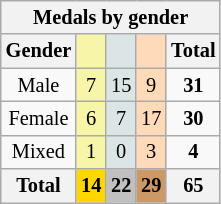<table class=wikitable style=font-size:85%;float:center;text-align:center>
<tr>
<th colspan=5>Medals by gender</th>
</tr>
<tr>
<th>Gender</th>
<td bgcolor=F7F6A8></td>
<td bgcolor=DCE5E5></td>
<td bgcolor=FFDAB9></td>
<th>Total</th>
</tr>
<tr>
<td>Male</td>
<td bgcolor=F7F6A8>7</td>
<td bgcolor=DCE5E5>15</td>
<td bgcolor=FFDAB9>9</td>
<td><strong>31</strong></td>
</tr>
<tr>
<td>Female</td>
<td bgcolor=F7F6A8>6</td>
<td bgcolor=DCE5E5>7</td>
<td bgcolor=FFDAB9>17</td>
<td><strong>30</strong></td>
</tr>
<tr>
<td>Mixed</td>
<td bgcolor=F7F6A8>1</td>
<td bgcolor=DCE5E5>0</td>
<td bgcolor=FFDAB9>3</td>
<td><strong>4</strong></td>
</tr>
<tr>
<th>Total</th>
<th style=background:gold>14</th>
<th style=background:silver>22</th>
<th style=background:#c96>29</th>
<th>65</th>
</tr>
</table>
